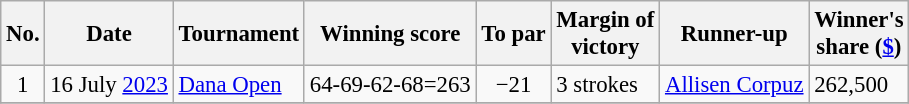<table class="wikitable" style="font-size:95%;">
<tr>
<th>No.</th>
<th>Date</th>
<th>Tournament</th>
<th>Winning score</th>
<th>To par</th>
<th>Margin of<br>victory</th>
<th>Runner-up</th>
<th>Winner's<br>share (<a href='#'>$</a>)</th>
</tr>
<tr>
<td align=center>1</td>
<td align=right>16 July <a href='#'>2023</a></td>
<td><a href='#'>Dana Open</a></td>
<td>64-69-62-68=263</td>
<td align=center>−21</td>
<td>3 strokes</td>
<td> <a href='#'>Allisen Corpuz</a></td>
<td>262,500</td>
</tr>
<tr>
</tr>
</table>
